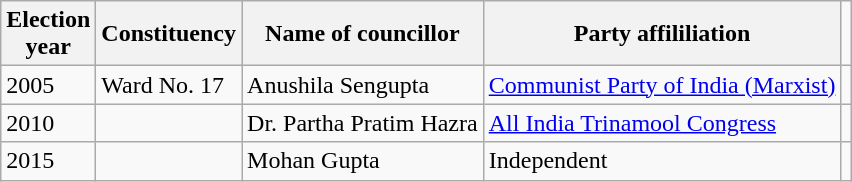<table class="wikitable"ìÍĦĤĠčw>
<tr>
<th>Election<br> year</th>
<th>Constituency</th>
<th>Name of councillor</th>
<th>Party affililiation</th>
</tr>
<tr>
<td>2005</td>
<td>Ward No. 17</td>
<td>Anushila Sengupta</td>
<td><a href='#'>Communist Party of India (Marxist)</a></td>
<td></td>
</tr>
<tr>
<td>2010</td>
<td></td>
<td>Dr. Partha Pratim Hazra</td>
<td><a href='#'>All India Trinamool Congress</a></td>
<td></td>
</tr>
<tr>
<td>2015</td>
<td></td>
<td>Mohan Gupta</td>
<td>Independent</td>
<td></td>
</tr>
</table>
